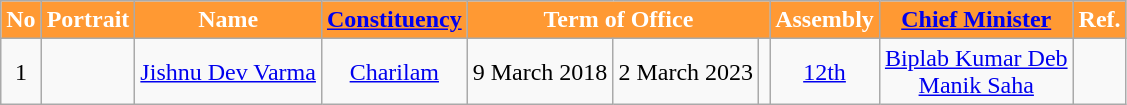<table class="wikitable">
<tr>
<th style="background-color:#FF9933; color:white">No</th>
<th style="background-color:#FF9933; color:white">Portrait</th>
<th style="background-color:#FF9933; color:white">Name</th>
<th style="background-color:#FF9933; color:white"><a href='#'>Constituency</a></th>
<th colspan="3" style="background-color:#FF9933; color:white">Term of Office</th>
<th style="background-color:#FF9933; color:white">Assembly</th>
<th style="background-color:#FF9933; color:white"><a href='#'>Chief Minister</a></th>
<th style="background-color:#FF9933; color:white">Ref.</th>
</tr>
<tr style="text-align:center;">
<td>1</td>
<td></td>
<td><a href='#'>Jishnu Dev Varma</a></td>
<td><a href='#'>Charilam</a></td>
<td>9 March 2018</td>
<td>2 March 2023</td>
<td></td>
<td><a href='#'>12th</a></td>
<td><a href='#'>Biplab Kumar Deb</a><br><a href='#'>Manik Saha</a></td>
<td></td>
</tr>
</table>
